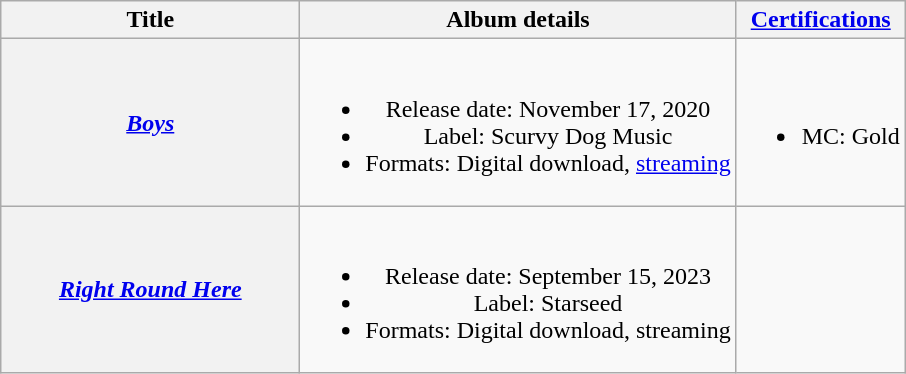<table class="wikitable plainrowheaders" style="text-align:center;">
<tr>
<th scope="col" style="width:12em;">Title</th>
<th scope="col">Album details</th>
<th scope="col"><a href='#'>Certifications</a></th>
</tr>
<tr>
<th scope="row"><em><a href='#'>Boys</a></em></th>
<td><br><ul><li>Release date: November 17, 2020</li><li>Label: Scurvy Dog Music</li><li>Formats: Digital download, <a href='#'>streaming</a></li></ul></td>
<td><br><ul><li>MC: Gold</li></ul></td>
</tr>
<tr>
<th scope="row"><em><a href='#'>Right Round Here</a></em></th>
<td><br><ul><li>Release date: September 15, 2023</li><li>Label: Starseed</li><li>Formats: Digital download, streaming</li></ul></td>
<td></td>
</tr>
</table>
